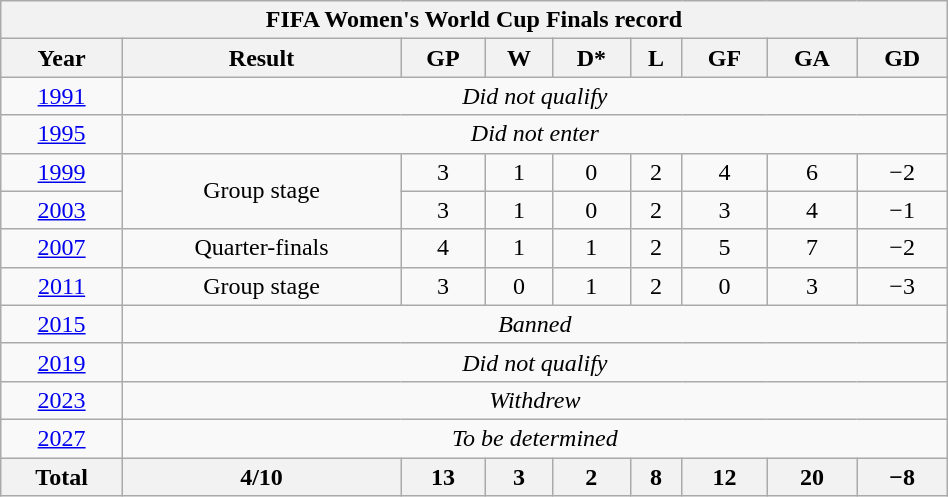<table class="wikitable" style="text-align: center; width:50%;">
<tr>
<th colspan=11>FIFA Women's World Cup Finals record</th>
</tr>
<tr>
<th>Year</th>
<th>Result</th>
<th>GP</th>
<th>W</th>
<th>D*</th>
<th>L</th>
<th>GF</th>
<th>GA</th>
<th>GD</th>
</tr>
<tr>
<td> <a href='#'>1991</a></td>
<td colspan=8><em>Did not qualify</em></td>
</tr>
<tr>
<td> <a href='#'>1995</a></td>
<td colspan=8><em>Did not enter</em></td>
</tr>
<tr>
<td> <a href='#'>1999</a></td>
<td rowspan=2>Group stage</td>
<td>3</td>
<td>1</td>
<td>0</td>
<td>2</td>
<td>4</td>
<td>6</td>
<td>−2</td>
</tr>
<tr>
<td> <a href='#'>2003</a></td>
<td>3</td>
<td>1</td>
<td>0</td>
<td>2</td>
<td>3</td>
<td>4</td>
<td>−1</td>
</tr>
<tr>
<td> <a href='#'>2007</a></td>
<td>Quarter-finals</td>
<td>4</td>
<td>1</td>
<td>1</td>
<td>2</td>
<td>5</td>
<td>7</td>
<td>−2</td>
</tr>
<tr>
<td> <a href='#'>2011</a></td>
<td>Group stage</td>
<td>3</td>
<td>0</td>
<td>1</td>
<td>2</td>
<td>0</td>
<td>3</td>
<td>−3</td>
</tr>
<tr>
<td> <a href='#'>2015</a></td>
<td colspan=8><em>Banned</em></td>
</tr>
<tr>
<td> <a href='#'>2019</a></td>
<td colspan=8><em>Did not qualify</em></td>
</tr>
<tr>
<td>  <a href='#'>2023</a></td>
<td colspan=8><em>Withdrew</em></td>
</tr>
<tr>
<td> <a href='#'>2027</a></td>
<td colspan=8><em>To be determined</em></td>
</tr>
<tr>
<th><strong>Total</strong></th>
<th>4/10</th>
<th>13</th>
<th>3</th>
<th>2</th>
<th>8</th>
<th>12</th>
<th>20</th>
<th>−8</th>
</tr>
</table>
